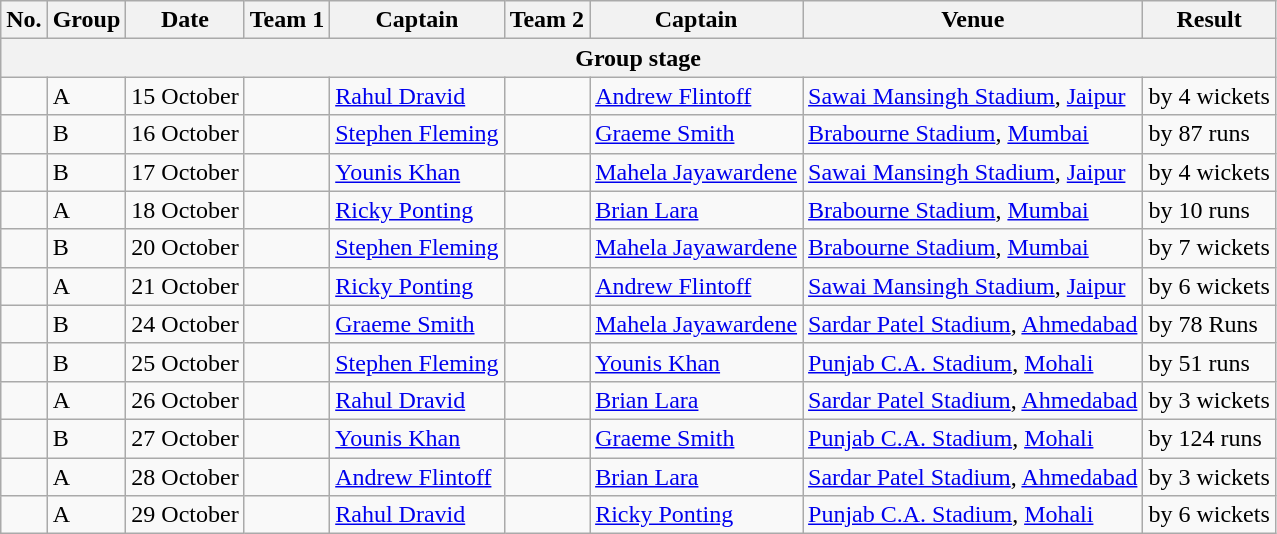<table class="wikitable">
<tr>
<th>No.</th>
<th>Group</th>
<th>Date</th>
<th>Team 1</th>
<th>Captain</th>
<th>Team 2</th>
<th>Captain</th>
<th>Venue</th>
<th>Result</th>
</tr>
<tr>
<th colspan="9">Group stage</th>
</tr>
<tr>
<td></td>
<td>A</td>
<td>15 October</td>
<td></td>
<td><a href='#'>Rahul Dravid</a></td>
<td></td>
<td><a href='#'>Andrew Flintoff</a></td>
<td><a href='#'>Sawai Mansingh Stadium</a>, <a href='#'>Jaipur</a></td>
<td> by 4 wickets</td>
</tr>
<tr>
<td></td>
<td>B</td>
<td>16 October</td>
<td></td>
<td><a href='#'>Stephen Fleming</a></td>
<td></td>
<td><a href='#'>Graeme Smith</a></td>
<td><a href='#'>Brabourne Stadium</a>, <a href='#'>Mumbai</a></td>
<td> by 87 runs</td>
</tr>
<tr>
<td></td>
<td>B</td>
<td>17 October</td>
<td></td>
<td><a href='#'>Younis Khan</a></td>
<td></td>
<td><a href='#'>Mahela Jayawardene</a></td>
<td><a href='#'>Sawai Mansingh Stadium</a>, <a href='#'>Jaipur</a></td>
<td> by 4 wickets</td>
</tr>
<tr>
<td></td>
<td>A</td>
<td>18 October</td>
<td></td>
<td><a href='#'>Ricky Ponting</a></td>
<td></td>
<td><a href='#'>Brian Lara</a></td>
<td><a href='#'>Brabourne Stadium</a>, <a href='#'>Mumbai</a></td>
<td> by 10 runs</td>
</tr>
<tr>
<td></td>
<td>B</td>
<td>20 October</td>
<td></td>
<td><a href='#'>Stephen Fleming</a></td>
<td></td>
<td><a href='#'>Mahela Jayawardene</a></td>
<td><a href='#'>Brabourne Stadium</a>, <a href='#'>Mumbai</a></td>
<td> by 7 wickets</td>
</tr>
<tr>
<td></td>
<td>A</td>
<td>21 October</td>
<td></td>
<td><a href='#'>Ricky Ponting</a></td>
<td></td>
<td><a href='#'>Andrew Flintoff</a></td>
<td><a href='#'>Sawai Mansingh Stadium</a>, <a href='#'>Jaipur</a></td>
<td> by 6 wickets</td>
</tr>
<tr>
<td></td>
<td>B</td>
<td>24 October</td>
<td></td>
<td><a href='#'>Graeme Smith</a></td>
<td></td>
<td><a href='#'>Mahela Jayawardene</a></td>
<td><a href='#'>Sardar Patel Stadium</a>, <a href='#'>Ahmedabad</a></td>
<td> by 78 Runs</td>
</tr>
<tr>
<td></td>
<td>B</td>
<td>25 October</td>
<td></td>
<td><a href='#'>Stephen Fleming</a></td>
<td></td>
<td><a href='#'>Younis Khan</a></td>
<td><a href='#'>Punjab C.A. Stadium</a>, <a href='#'>Mohali</a></td>
<td> by 51 runs</td>
</tr>
<tr>
<td></td>
<td>A</td>
<td>26 October</td>
<td></td>
<td><a href='#'>Rahul Dravid</a></td>
<td></td>
<td><a href='#'>Brian Lara</a></td>
<td><a href='#'>Sardar Patel Stadium</a>, <a href='#'>Ahmedabad</a></td>
<td> by 3 wickets</td>
</tr>
<tr>
<td></td>
<td>B</td>
<td>27 October</td>
<td></td>
<td><a href='#'>Younis Khan</a></td>
<td></td>
<td><a href='#'>Graeme Smith</a></td>
<td><a href='#'>Punjab C.A. Stadium</a>, <a href='#'>Mohali</a></td>
<td> by 124 runs</td>
</tr>
<tr>
<td></td>
<td>A</td>
<td>28 October</td>
<td></td>
<td><a href='#'>Andrew Flintoff</a></td>
<td></td>
<td><a href='#'>Brian Lara</a></td>
<td><a href='#'>Sardar Patel Stadium</a>, <a href='#'>Ahmedabad</a></td>
<td> by 3 wickets</td>
</tr>
<tr>
<td></td>
<td>A</td>
<td>29 October</td>
<td></td>
<td><a href='#'>Rahul Dravid</a></td>
<td></td>
<td><a href='#'>Ricky Ponting</a></td>
<td><a href='#'>Punjab C.A. Stadium</a>, <a href='#'>Mohali</a></td>
<td> by 6 wickets</td>
</tr>
</table>
